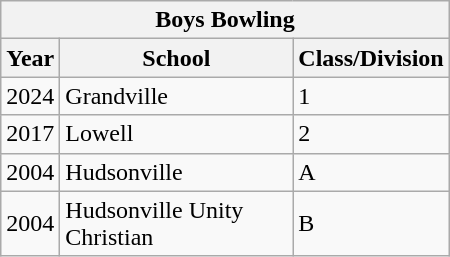<table class="wikitable collapsible collapsed" width="300">
<tr>
<th colspan=3>Boys Bowling</th>
</tr>
<tr>
<th scope="col">Year</th>
<th scope="col">School</th>
<th scope="col">Class/Division</th>
</tr>
<tr>
<td>2024</td>
<td>Grandville</td>
<td>1</td>
</tr>
<tr>
<td>2017</td>
<td>Lowell</td>
<td>2</td>
</tr>
<tr>
<td>2004</td>
<td>Hudsonville</td>
<td>A</td>
</tr>
<tr>
<td>2004</td>
<td>Hudsonville Unity Christian</td>
<td>B</td>
</tr>
</table>
